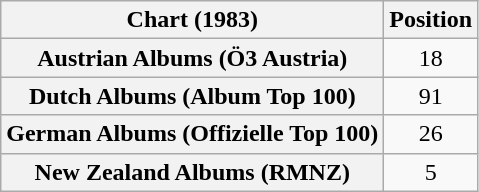<table class="wikitable sortable plainrowheaders">
<tr>
<th scope="col">Chart (1983)</th>
<th scope="col">Position</th>
</tr>
<tr>
<th scope="row">Austrian Albums (Ö3 Austria)</th>
<td style="text-align:center;">18</td>
</tr>
<tr>
<th scope="row">Dutch Albums (Album Top 100)</th>
<td style="text-align:center;">91</td>
</tr>
<tr>
<th scope="row">German Albums (Offizielle Top 100)</th>
<td style="text-align:center;">26</td>
</tr>
<tr>
<th scope="row">New Zealand Albums (RMNZ)</th>
<td style="text-align:center;">5</td>
</tr>
</table>
